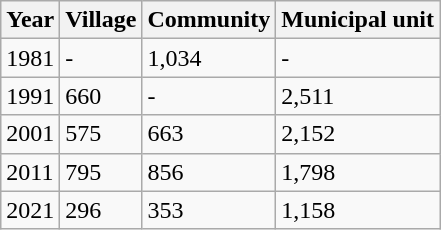<table class=wikitable>
<tr>
<th>Year</th>
<th>Village</th>
<th>Community</th>
<th>Municipal unit</th>
</tr>
<tr>
<td>1981</td>
<td>-</td>
<td>1,034</td>
<td>-</td>
</tr>
<tr>
<td>1991</td>
<td>660</td>
<td>-</td>
<td>2,511</td>
</tr>
<tr>
<td>2001</td>
<td>575</td>
<td>663</td>
<td>2,152</td>
</tr>
<tr>
<td>2011</td>
<td>795</td>
<td>856</td>
<td>1,798</td>
</tr>
<tr>
<td>2021</td>
<td>296</td>
<td>353</td>
<td>1,158</td>
</tr>
</table>
